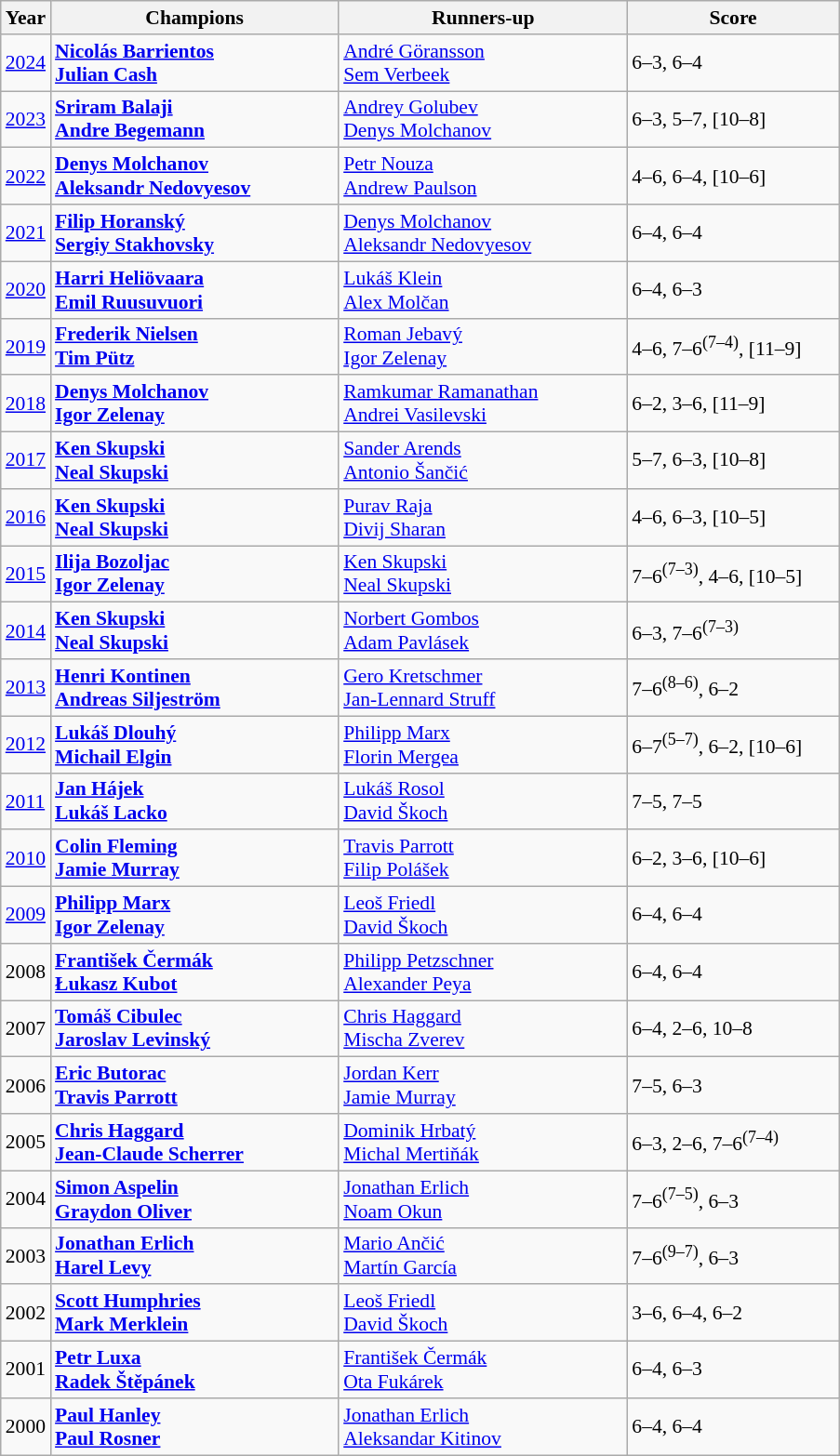<table class="wikitable" style="font-size:90%">
<tr>
<th>Year</th>
<th width="200">Champions</th>
<th width="200">Runners-up</th>
<th width="145">Score</th>
</tr>
<tr>
<td><a href='#'>2024</a></td>
<td> <strong><a href='#'>Nicolás Barrientos</a></strong> <br>  <strong><a href='#'>Julian Cash</a></strong></td>
<td> <a href='#'>André Göransson</a> <br>  <a href='#'>Sem Verbeek</a></td>
<td>6–3, 6–4</td>
</tr>
<tr>
<td><a href='#'>2023</a></td>
<td> <strong><a href='#'>Sriram Balaji</a></strong> <br>  <strong><a href='#'>Andre Begemann</a></strong></td>
<td> <a href='#'>Andrey Golubev</a> <br>  <a href='#'>Denys Molchanov</a></td>
<td>6–3, 5–7, [10–8]</td>
</tr>
<tr>
<td><a href='#'>2022</a></td>
<td> <strong><a href='#'>Denys Molchanov</a></strong> <br>  <strong><a href='#'>Aleksandr Nedovyesov</a></strong></td>
<td> <a href='#'>Petr Nouza</a> <br>  <a href='#'>Andrew Paulson</a></td>
<td>4–6, 6–4, [10–6]</td>
</tr>
<tr>
<td><a href='#'>2021</a></td>
<td> <strong><a href='#'>Filip Horanský</a></strong> <br>  <strong><a href='#'>Sergiy Stakhovsky</a></strong></td>
<td> <a href='#'>Denys Molchanov</a> <br>  <a href='#'>Aleksandr Nedovyesov</a></td>
<td>6–4, 6–4</td>
</tr>
<tr>
<td><a href='#'>2020</a></td>
<td> <strong><a href='#'>Harri Heliövaara</a></strong> <br>  <strong><a href='#'>Emil Ruusuvuori</a></strong></td>
<td> <a href='#'>Lukáš Klein</a> <br>  <a href='#'>Alex Molčan</a></td>
<td>6–4, 6–3</td>
</tr>
<tr>
<td><a href='#'>2019</a></td>
<td> <strong><a href='#'>Frederik Nielsen</a></strong> <br>  <strong><a href='#'>Tim Pütz</a></strong></td>
<td> <a href='#'>Roman Jebavý</a> <br>  <a href='#'>Igor Zelenay</a></td>
<td>4–6, 7–6<sup>(7–4)</sup>, [11–9]</td>
</tr>
<tr>
<td><a href='#'>2018</a></td>
<td> <strong><a href='#'>Denys Molchanov</a></strong> <br>  <strong><a href='#'>Igor Zelenay</a></strong></td>
<td> <a href='#'>Ramkumar Ramanathan</a> <br>  <a href='#'>Andrei Vasilevski</a></td>
<td>6–2, 3–6, [11–9]</td>
</tr>
<tr>
<td><a href='#'>2017</a></td>
<td> <strong><a href='#'>Ken Skupski</a></strong> <br>  <strong><a href='#'>Neal Skupski</a></strong></td>
<td> <a href='#'>Sander Arends</a> <br>  <a href='#'>Antonio Šančić</a></td>
<td>5–7, 6–3, [10–8]</td>
</tr>
<tr>
<td><a href='#'>2016</a></td>
<td> <strong><a href='#'>Ken Skupski</a></strong> <br>  <strong><a href='#'>Neal Skupski</a></strong></td>
<td> <a href='#'>Purav Raja</a> <br>  <a href='#'>Divij Sharan</a></td>
<td>4–6, 6–3, [10–5]</td>
</tr>
<tr>
<td><a href='#'>2015</a></td>
<td> <strong><a href='#'>Ilija Bozoljac</a></strong> <br>  <strong><a href='#'>Igor Zelenay</a></strong></td>
<td> <a href='#'>Ken Skupski</a> <br>  <a href='#'>Neal Skupski</a></td>
<td>7–6<sup>(7–3)</sup>, 4–6, [10–5]</td>
</tr>
<tr>
<td><a href='#'>2014</a></td>
<td><strong> <a href='#'>Ken Skupski</a> <br>  <a href='#'>Neal Skupski</a></strong></td>
<td> <a href='#'>Norbert Gombos</a> <br>  <a href='#'>Adam Pavlásek</a></td>
<td>6–3, 7–6<sup>(7–3)</sup></td>
</tr>
<tr>
<td><a href='#'>2013</a></td>
<td><strong> <a href='#'>Henri Kontinen</a> <br>  <a href='#'>Andreas Siljeström</a></strong></td>
<td> <a href='#'>Gero Kretschmer</a> <br>  <a href='#'>Jan-Lennard Struff</a></td>
<td>7–6<sup>(8–6)</sup>, 6–2</td>
</tr>
<tr>
<td><a href='#'>2012</a></td>
<td> <strong><a href='#'>Lukáš Dlouhý</a></strong><br> <strong><a href='#'>Michail Elgin</a></strong></td>
<td> <a href='#'>Philipp Marx</a><br> <a href='#'>Florin Mergea</a></td>
<td>6–7<sup>(5–7)</sup>, 6–2, [10–6]</td>
</tr>
<tr>
<td><a href='#'>2011</a></td>
<td> <strong><a href='#'>Jan Hájek</a></strong><br> <strong><a href='#'>Lukáš Lacko</a></strong></td>
<td> <a href='#'>Lukáš Rosol</a><br> <a href='#'>David Škoch</a></td>
<td>7–5, 7–5</td>
</tr>
<tr>
<td><a href='#'>2010</a></td>
<td> <strong><a href='#'>Colin Fleming</a></strong><br> <strong><a href='#'>Jamie Murray</a></strong></td>
<td> <a href='#'>Travis Parrott</a><br> <a href='#'>Filip Polášek</a></td>
<td>6–2, 3–6, [10–6]</td>
</tr>
<tr>
<td><a href='#'>2009</a></td>
<td> <strong><a href='#'>Philipp Marx</a></strong><br> <strong><a href='#'>Igor Zelenay</a></strong></td>
<td> <a href='#'>Leoš Friedl</a><br> <a href='#'>David Škoch</a></td>
<td>6–4, 6–4</td>
</tr>
<tr>
<td>2008</td>
<td> <strong><a href='#'>František Čermák</a></strong><br> <strong><a href='#'>Łukasz Kubot</a></strong></td>
<td> <a href='#'>Philipp Petzschner</a><br> <a href='#'>Alexander Peya</a></td>
<td>6–4, 6–4</td>
</tr>
<tr>
<td>2007</td>
<td> <strong><a href='#'>Tomáš Cibulec</a></strong><br> <strong><a href='#'>Jaroslav Levinský</a></strong></td>
<td> <a href='#'>Chris Haggard</a><br> <a href='#'>Mischa Zverev</a></td>
<td>6–4, 2–6, 10–8</td>
</tr>
<tr>
<td>2006</td>
<td> <strong><a href='#'>Eric Butorac</a></strong><br> <strong><a href='#'>Travis Parrott</a></strong></td>
<td> <a href='#'>Jordan Kerr</a><br> <a href='#'>Jamie Murray</a></td>
<td>7–5, 6–3</td>
</tr>
<tr>
<td>2005</td>
<td> <strong><a href='#'>Chris Haggard</a></strong><br> <strong><a href='#'>Jean-Claude Scherrer</a></strong></td>
<td> <a href='#'>Dominik Hrbatý</a><br> <a href='#'>Michal Mertiňák</a></td>
<td>6–3, 2–6, 7–6<sup>(7–4)</sup></td>
</tr>
<tr>
<td>2004</td>
<td> <strong><a href='#'>Simon Aspelin</a></strong><br> <strong><a href='#'>Graydon Oliver</a></strong></td>
<td> <a href='#'>Jonathan Erlich</a><br> <a href='#'>Noam Okun</a></td>
<td>7–6<sup>(7–5)</sup>, 6–3</td>
</tr>
<tr>
<td>2003</td>
<td> <strong><a href='#'>Jonathan Erlich</a></strong><br> <strong><a href='#'>Harel Levy</a></strong></td>
<td> <a href='#'>Mario Ančić</a><br> <a href='#'>Martín García</a></td>
<td>7–6<sup>(9–7)</sup>, 6–3</td>
</tr>
<tr>
<td>2002</td>
<td> <strong><a href='#'>Scott Humphries</a></strong><br> <strong><a href='#'>Mark Merklein</a></strong></td>
<td> <a href='#'>Leoš Friedl</a><br> <a href='#'>David Škoch</a></td>
<td>3–6, 6–4, 6–2</td>
</tr>
<tr>
<td>2001</td>
<td> <strong><a href='#'>Petr Luxa</a></strong><br> <strong><a href='#'>Radek Štěpánek</a></strong></td>
<td> <a href='#'>František Čermák</a><br> <a href='#'>Ota Fukárek</a></td>
<td>6–4, 6–3</td>
</tr>
<tr>
<td>2000</td>
<td> <strong><a href='#'>Paul Hanley</a></strong><br> <strong><a href='#'>Paul Rosner</a></strong></td>
<td> <a href='#'>Jonathan Erlich</a><br> <a href='#'>Aleksandar Kitinov</a></td>
<td>6–4, 6–4</td>
</tr>
</table>
